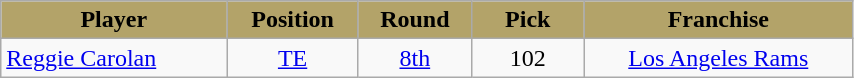<table class="wikitable" style="text-align:center" width="45%">
<tr align="center"  style="background:#B3A369;color:black;">
<td><strong>Player</strong></td>
<td><strong>Position</strong></td>
<td><strong>Round</strong></td>
<td>  <strong>Pick</strong>  </td>
<td><strong>Franchise</strong></td>
</tr>
<tr>
<td align=left><a href='#'>Reggie Carolan</a></td>
<td><a href='#'>TE</a></td>
<td><a href='#'>8th</a></td>
<td>102</td>
<td><a href='#'>Los Angeles Rams</a></td>
</tr>
</table>
